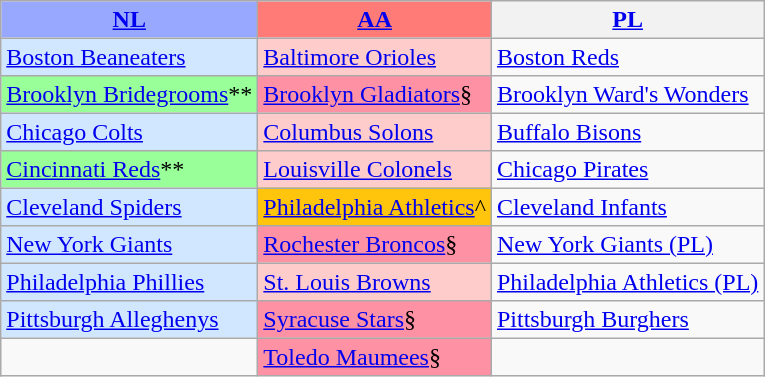<table class="wikitable" style="font-size:100%;line-height:1.1;">
<tr>
<th style="background-color: #99A8FF;"><a href='#'>NL</a></th>
<th style="background-color: #FF7B77;"><a href='#'>AA</a></th>
<th><a href='#'>PL</a></th>
</tr>
<tr>
<td style="background-color: #D0E7FF;"><a href='#'>Boston Beaneaters</a></td>
<td style="background-color: #FFCCCC;"><a href='#'>Baltimore Orioles</a></td>
<td><a href='#'>Boston Reds</a></td>
</tr>
<tr>
<td style="background-color: #99FF99;"><a href='#'>Brooklyn Bridegrooms</a>**</td>
<td style="background-color: #FF91A4;"><a href='#'>Brooklyn Gladiators</a>§</td>
<td><a href='#'>Brooklyn Ward's Wonders</a></td>
</tr>
<tr>
<td style="background-color: #D0E7FF;"><a href='#'>Chicago Colts</a></td>
<td style="background-color: #FFCCCC;"><a href='#'>Columbus Solons</a></td>
<td><a href='#'>Buffalo Bisons</a></td>
</tr>
<tr>
<td style="background-color: #99FF99;"><a href='#'>Cincinnati Reds</a>**</td>
<td style="background-color: #FFCCCC;"><a href='#'>Louisville Colonels</a></td>
<td><a href='#'>Chicago Pirates</a></td>
</tr>
<tr>
<td style="background-color: #D0E7FF;"><a href='#'>Cleveland Spiders</a></td>
<td style="background-color: #FFC40C;"><a href='#'>Philadelphia Athletics</a>^</td>
<td><a href='#'>Cleveland Infants</a></td>
</tr>
<tr>
<td style="background-color: #D0E7FF;"><a href='#'>New York Giants</a></td>
<td style="background-color: #FF91A4;"><a href='#'>Rochester Broncos</a>§</td>
<td><a href='#'>New York Giants (PL)</a></td>
</tr>
<tr>
<td style="background-color: #D0E7FF;"><a href='#'>Philadelphia Phillies</a></td>
<td style="background-color: #FFCCCC;"><a href='#'>St. Louis Browns</a></td>
<td><a href='#'>Philadelphia Athletics (PL)</a></td>
</tr>
<tr>
<td style="background-color: #D0E7FF;"><a href='#'>Pittsburgh Alleghenys</a></td>
<td style="background-color: #FF91A4;"><a href='#'>Syracuse Stars</a>§</td>
<td><a href='#'>Pittsburgh Burghers</a></td>
</tr>
<tr>
<td> </td>
<td style="background-color: #FF91A4;"><a href='#'>Toledo Maumees</a>§</td>
<td> </td>
</tr>
</table>
